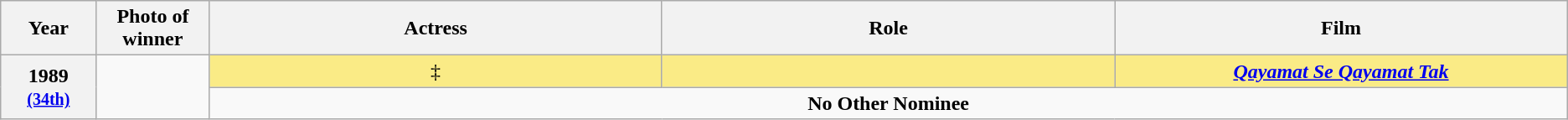<table class="wikitable sortable" style="text-align:center;">
<tr>
<th scope="col" style="width:3%; text-align:center;">Year</th>
<th scope="col" style="width:3%; text-align:center;">Photo of winner</th>
<th scope="col" style="width:15%;text-align:center;">Actress</th>
<th scope="col" style="width:15%;text-align:center;">Role</th>
<th scope="col" style="width:15%;text-align:center;">Film</th>
</tr>
<tr>
<th scope="row" rowspan=2 style="text-align:center">1989 <br><small><a href='#'>(34th)</a> </small></th>
<td rowspan="2"></td>
<td style="background:#FAEB86;"><strong></strong> ‡</td>
<td style="background:#FAEB86;"><strong></strong></td>
<td style="background:#FAEB86;"><strong><em><a href='#'>Qayamat Se Qayamat Tak</a></em></strong></td>
</tr>
<tr>
<td colspan =3 style="text-align:center"><strong>No Other Nominee</strong></td>
</tr>
</table>
